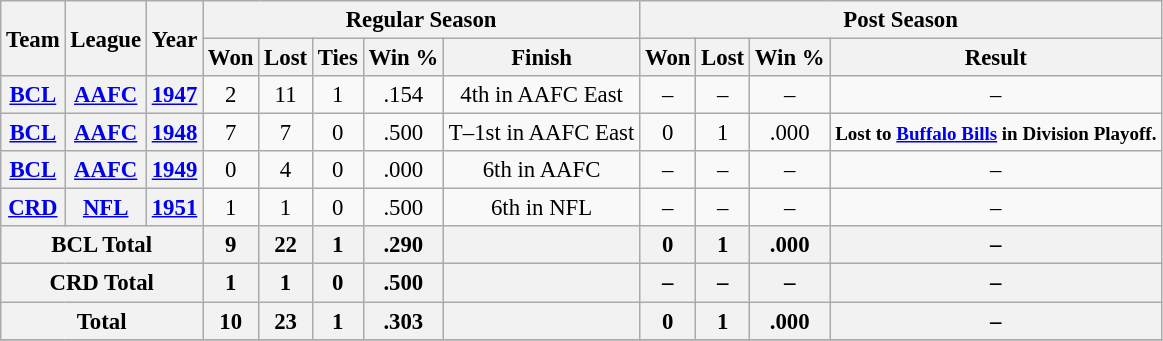<table class="wikitable" style="font-size: 95%; text-align:center;">
<tr>
<th rowspan="2">Team</th>
<th rowspan="2">League</th>
<th rowspan="2">Year</th>
<th colspan="5">Regular Season</th>
<th colspan="4">Post Season</th>
</tr>
<tr>
<th>Won</th>
<th>Lost</th>
<th>Ties</th>
<th>Win %</th>
<th>Finish</th>
<th>Won</th>
<th>Lost</th>
<th>Win %</th>
<th>Result</th>
</tr>
<tr>
<th><a href='#'>BCL</a></th>
<th><a href='#'>AAFC</a></th>
<th><a href='#'>1947</a></th>
<td>2</td>
<td>11</td>
<td>1</td>
<td>.154</td>
<td>4th in AAFC East</td>
<td>–</td>
<td>–</td>
<td>–</td>
<td>–</td>
</tr>
<tr>
<th><a href='#'>BCL</a></th>
<th><a href='#'>AAFC</a></th>
<th><a href='#'>1948</a></th>
<td>7</td>
<td>7</td>
<td>0</td>
<td>.500</td>
<td>T–1st in AAFC East</td>
<td>0</td>
<td>1</td>
<td>.000</td>
<td><small><strong>Lost to <a href='#'>Buffalo Bills</a> in Division Playoff.</strong></small></td>
</tr>
<tr>
<th><a href='#'>BCL</a></th>
<th><a href='#'>AAFC</a></th>
<th><a href='#'>1949</a></th>
<td>0</td>
<td>4</td>
<td>0</td>
<td>.000</td>
<td>6th in AAFC</td>
<td>–</td>
<td>–</td>
<td>–</td>
<td>–</td>
</tr>
<tr>
<th><a href='#'>CRD</a></th>
<th><a href='#'>NFL</a></th>
<th><a href='#'>1951</a></th>
<td>1</td>
<td>1</td>
<td>0</td>
<td>.500</td>
<td>6th in NFL</td>
<td>–</td>
<td>–</td>
<td>–</td>
<td>–</td>
</tr>
<tr>
<th colspan="3">BCL Total</th>
<th>9</th>
<th>22</th>
<th>1</th>
<th>.290</th>
<th></th>
<th>0</th>
<th>1</th>
<th>.000</th>
<th>–</th>
</tr>
<tr>
<th colspan="3">CRD Total</th>
<th>1</th>
<th>1</th>
<th>0</th>
<th>.500</th>
<th></th>
<th>–</th>
<th>–</th>
<th>–</th>
<th>–</th>
</tr>
<tr>
<th colspan="3">Total</th>
<th>10</th>
<th>23</th>
<th>1</th>
<th>.303</th>
<th></th>
<th>0</th>
<th>1</th>
<th>.000</th>
<th>–</th>
</tr>
<tr>
</tr>
</table>
